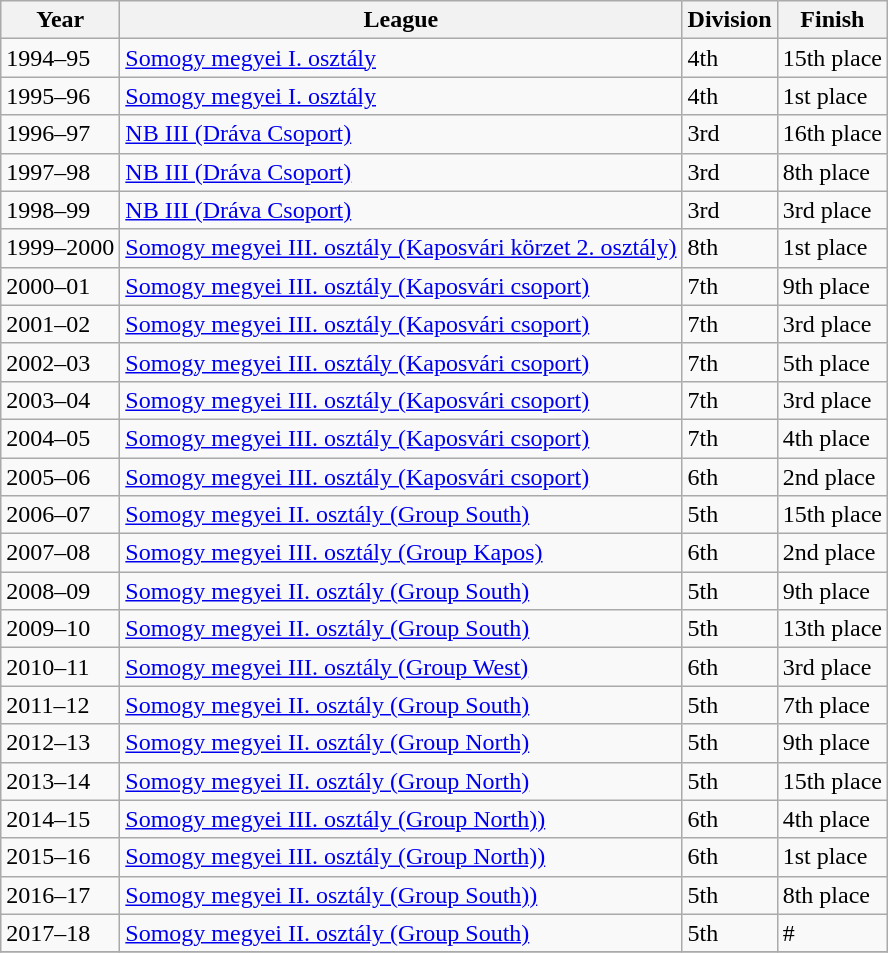<table class="wikitable">
<tr>
<th>Year</th>
<th>League</th>
<th>Division</th>
<th>Finish</th>
</tr>
<tr>
<td>1994–95</td>
<td><a href='#'>Somogy megyei I. osztály</a></td>
<td>4th</td>
<td>15th place</td>
</tr>
<tr>
<td>1995–96</td>
<td><a href='#'>Somogy megyei I. osztály</a></td>
<td>4th</td>
<td>1st place</td>
</tr>
<tr>
<td>1996–97</td>
<td><a href='#'>NB III (Dráva Csoport)</a></td>
<td>3rd</td>
<td>16th place</td>
</tr>
<tr>
<td>1997–98</td>
<td><a href='#'>NB III (Dráva Csoport)</a></td>
<td>3rd</td>
<td>8th place</td>
</tr>
<tr>
<td>1998–99</td>
<td><a href='#'>NB III (Dráva Csoport)</a></td>
<td>3rd</td>
<td>3rd place</td>
</tr>
<tr>
<td>1999–2000</td>
<td><a href='#'>Somogy megyei III. osztály (Kaposvári körzet 2. osztály)</a></td>
<td>8th</td>
<td>1st place</td>
</tr>
<tr>
<td>2000–01</td>
<td><a href='#'>Somogy megyei III. osztály (Kaposvári csoport)</a></td>
<td>7th</td>
<td>9th place</td>
</tr>
<tr>
<td>2001–02</td>
<td><a href='#'>Somogy megyei III. osztály (Kaposvári csoport)</a></td>
<td>7th</td>
<td>3rd place</td>
</tr>
<tr>
<td>2002–03</td>
<td><a href='#'>Somogy megyei III. osztály (Kaposvári csoport)</a></td>
<td>7th</td>
<td>5th place</td>
</tr>
<tr>
<td>2003–04</td>
<td><a href='#'>Somogy megyei III. osztály (Kaposvári csoport)</a></td>
<td>7th</td>
<td>3rd place</td>
</tr>
<tr>
<td>2004–05</td>
<td><a href='#'>Somogy megyei III. osztály (Kaposvári csoport)</a></td>
<td>7th</td>
<td>4th place</td>
</tr>
<tr>
<td>2005–06</td>
<td><a href='#'>Somogy megyei III. osztály (Kaposvári csoport)</a></td>
<td>6th</td>
<td>2nd place</td>
</tr>
<tr>
<td>2006–07</td>
<td><a href='#'>Somogy megyei II. osztály (Group South)</a></td>
<td>5th</td>
<td>15th place</td>
</tr>
<tr>
<td>2007–08</td>
<td><a href='#'>Somogy megyei III. osztály (Group Kapos)</a></td>
<td>6th</td>
<td>2nd place</td>
</tr>
<tr>
<td>2008–09</td>
<td><a href='#'>Somogy megyei II. osztály (Group South)</a></td>
<td>5th</td>
<td>9th place</td>
</tr>
<tr>
<td>2009–10</td>
<td><a href='#'>Somogy megyei II. osztály (Group South)</a></td>
<td>5th</td>
<td>13th place</td>
</tr>
<tr>
<td>2010–11</td>
<td><a href='#'>Somogy megyei III. osztály (Group West)</a></td>
<td>6th</td>
<td>3rd place</td>
</tr>
<tr>
<td>2011–12</td>
<td><a href='#'>Somogy megyei II. osztály (Group South)</a></td>
<td>5th</td>
<td>7th place</td>
</tr>
<tr>
<td>2012–13</td>
<td><a href='#'>Somogy megyei II. osztály (Group North)</a></td>
<td>5th</td>
<td>9th place</td>
</tr>
<tr>
<td>2013–14</td>
<td><a href='#'>Somogy megyei II. osztály (Group North)</a></td>
<td>5th</td>
<td>15th place</td>
</tr>
<tr>
<td>2014–15</td>
<td><a href='#'>Somogy megyei III. osztály (Group North))</a></td>
<td>6th</td>
<td>4th place</td>
</tr>
<tr>
<td>2015–16</td>
<td><a href='#'>Somogy megyei III. osztály (Group North))</a></td>
<td>6th</td>
<td>1st place</td>
</tr>
<tr>
<td>2016–17</td>
<td><a href='#'>Somogy megyei II. osztály (Group South))</a></td>
<td>5th</td>
<td>8th place</td>
</tr>
<tr>
<td>2017–18</td>
<td><a href='#'>Somogy megyei II. osztály (Group South)</a></td>
<td>5th</td>
<td>#</td>
</tr>
<tr>
</tr>
</table>
